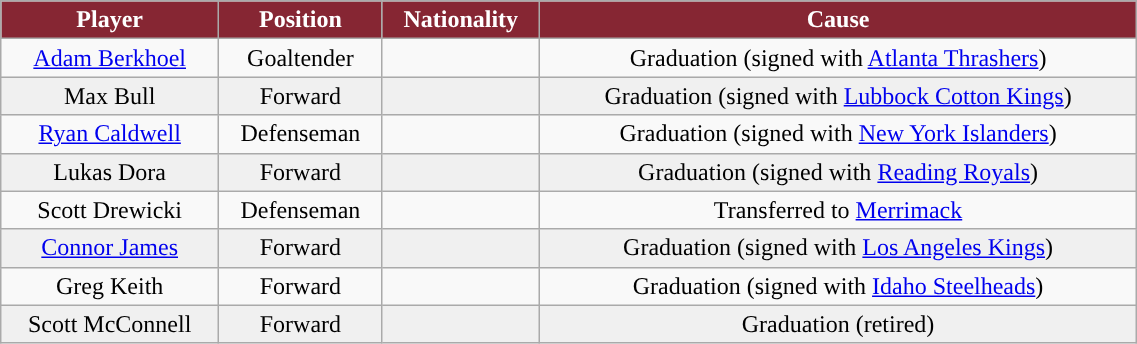<table class="wikitable" width="60%">
<tr>
<th style="color:white; background:#862633; ">Player</th>
<th style="color:white; background:#862633; ">Position</th>
<th style="color:white; background:#862633; ">Nationality</th>
<th style="color:white; background:#862633; ">Cause</th>
</tr>
<tr align="center" bgcolor="">
<td><a href='#'>Adam Berkhoel</a></td>
<td>Goaltender</td>
<td></td>
<td>Graduation (signed with <a href='#'>Atlanta Thrashers</a>)</td>
</tr>
<tr align="center" bgcolor="f0f0f0">
<td>Max Bull</td>
<td>Forward</td>
<td></td>
<td>Graduation (signed with <a href='#'>Lubbock Cotton Kings</a>)</td>
</tr>
<tr align="center" bgcolor="">
<td><a href='#'>Ryan Caldwell</a></td>
<td>Defenseman</td>
<td></td>
<td>Graduation (signed with <a href='#'>New York Islanders</a>)</td>
</tr>
<tr align="center" bgcolor="f0f0f0">
<td>Lukas Dora</td>
<td>Forward</td>
<td></td>
<td>Graduation (signed with <a href='#'>Reading Royals</a>)</td>
</tr>
<tr align="center" bgcolor="">
<td>Scott Drewicki</td>
<td>Defenseman</td>
<td></td>
<td>Transferred to <a href='#'>Merrimack</a></td>
</tr>
<tr align="center" bgcolor="f0f0f0">
<td><a href='#'>Connor James</a></td>
<td>Forward</td>
<td></td>
<td>Graduation (signed with <a href='#'>Los Angeles Kings</a>)</td>
</tr>
<tr align="center" bgcolor="">
<td>Greg Keith</td>
<td>Forward</td>
<td></td>
<td>Graduation (signed with <a href='#'>Idaho Steelheads</a>)</td>
</tr>
<tr align="center" bgcolor="f0f0f0">
<td>Scott McConnell</td>
<td>Forward</td>
<td></td>
<td>Graduation (retired)</td>
</tr>
</table>
